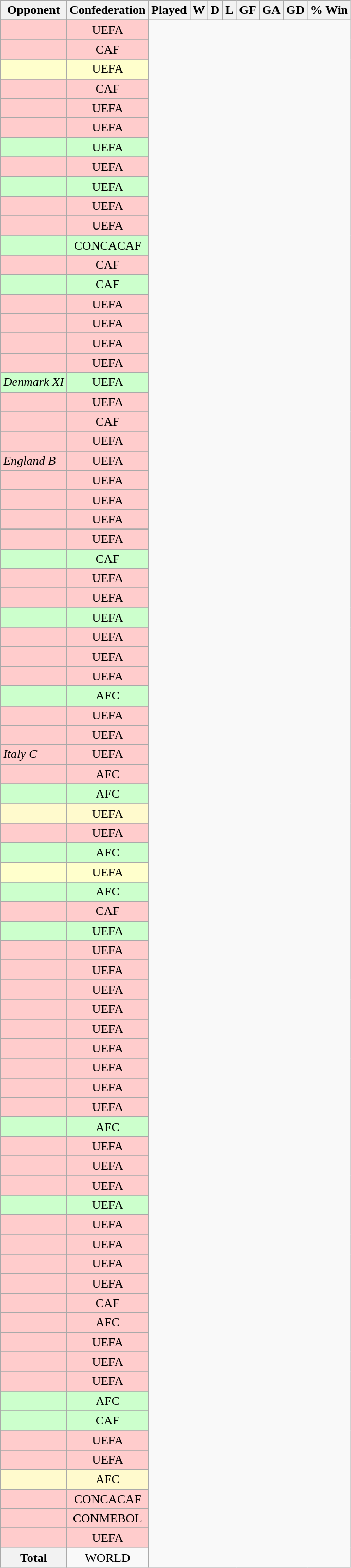<table | class="wikitable sortable" style="text-align:center;">
<tr>
<th>Opponent</th>
<th>Confederation</th>
<th>Played</th>
<th>W</th>
<th>D</th>
<th>L</th>
<th>GF</th>
<th>GA</th>
<th>GD</th>
<th>% Win</th>
</tr>
<tr>
</tr>
<tr bgcolor="#ffcccc">
<td align="left"></td>
<td>UEFA<br></td>
</tr>
<tr>
</tr>
<tr bgcolor="#ffcccc">
<td align="left"></td>
<td>CAF<br></td>
</tr>
<tr>
</tr>
<tr bgcolor="#ffffcc">
<td align="left"></td>
<td>UEFA<br></td>
</tr>
<tr>
</tr>
<tr bgcolor="#ffcccc">
<td align="left"></td>
<td>CAF<br></td>
</tr>
<tr>
</tr>
<tr bgcolor="#ffcccc">
<td align="left"></td>
<td>UEFA<br></td>
</tr>
<tr>
</tr>
<tr bgcolor="#ffcccc">
<td align="left"></td>
<td>UEFA<br></td>
</tr>
<tr>
</tr>
<tr bgcolor="#ccffcc">
<td align="left"></td>
<td>UEFA<br></td>
</tr>
<tr>
</tr>
<tr bgcolor="#ffcccc">
<td align="left"></td>
<td>UEFA<br></td>
</tr>
<tr>
</tr>
<tr bgcolor="#ccffcc">
<td align="left"></td>
<td>UEFA<br></td>
</tr>
<tr>
</tr>
<tr bgcolor="#ffcccc">
<td align="left"></td>
<td>UEFA<br></td>
</tr>
<tr>
</tr>
<tr bgcolor="#ffcccc">
<td align="left"></td>
<td>UEFA<br></td>
</tr>
<tr>
</tr>
<tr bgcolor="#ccffcc">
<td align="left"></td>
<td>CONCACAF<br></td>
</tr>
<tr>
</tr>
<tr bgcolor="#ffcccc">
<td align="left"></td>
<td>CAF<br></td>
</tr>
<tr>
</tr>
<tr bgcolor="#ccffcc">
<td align="left"></td>
<td>CAF<br></td>
</tr>
<tr>
</tr>
<tr bgcolor="#ffcccc">
<td align="left"></td>
<td>UEFA<br></td>
</tr>
<tr>
</tr>
<tr bgcolor="#ffcccc">
<td align="left"></td>
<td>UEFA<br></td>
</tr>
<tr>
</tr>
<tr bgcolor="#ffcccc">
<td align="left"></td>
<td>UEFA<br></td>
</tr>
<tr>
</tr>
<tr bgcolor="#ffcccc">
<td align="left"></td>
<td>UEFA<br></td>
</tr>
<tr>
</tr>
<tr bgcolor="#ccffcc">
<td align="left"> <em>Denmark XI</em></td>
<td>UEFA<br></td>
</tr>
<tr>
</tr>
<tr bgcolor="#ffcccc">
<td align="left"></td>
<td>UEFA<br></td>
</tr>
<tr>
</tr>
<tr bgcolor="#ffcccc">
<td align="left"></td>
<td>CAF<br></td>
</tr>
<tr>
</tr>
<tr bgcolor="#ffcccc">
<td align="left"></td>
<td>UEFA<br></td>
</tr>
<tr>
</tr>
<tr>
</tr>
<tr bgcolor="#ffcccc">
<td align="left"> <em>England B</em></td>
<td>UEFA<br></td>
</tr>
<tr>
</tr>
<tr bgcolor="#ffcccc">
<td align="left"></td>
<td>UEFA<br></td>
</tr>
<tr>
</tr>
<tr bgcolor="#ffcccc">
<td align="left"></td>
<td>UEFA<br></td>
</tr>
<tr>
</tr>
<tr bgcolor="#ffcccc">
<td align="left"></td>
<td>UEFA<br></td>
</tr>
<tr>
</tr>
<tr bgcolor="#ffcccc">
<td align="left"></td>
<td>UEFA<br></td>
</tr>
<tr>
</tr>
<tr bgcolor="#ccffcc">
<td align="left"></td>
<td>CAF<br></td>
</tr>
<tr>
</tr>
<tr bgcolor="#ffcccc">
<td align="left"></td>
<td>UEFA<br></td>
</tr>
<tr>
</tr>
<tr bgcolor="#ffcccc">
<td align="left"></td>
<td>UEFA<br></td>
</tr>
<tr>
</tr>
<tr bgcolor="ccffcc">
<td align="left"></td>
<td>UEFA<br></td>
</tr>
<tr>
</tr>
<tr bgcolor="#ffcccc">
<td align="left"></td>
<td>UEFA<br></td>
</tr>
<tr>
</tr>
<tr bgcolor="#ffcccc">
<td align="left"></td>
<td>UEFA<br></td>
</tr>
<tr>
</tr>
<tr bgcolor="#ffcccc">
<td align="left"></td>
<td>UEFA<br></td>
</tr>
<tr>
</tr>
<tr bgcolor="#ccffcc">
<td align="left"></td>
<td>AFC<br></td>
</tr>
<tr>
</tr>
<tr bgcolor="#ffcccc">
<td align="left"></td>
<td>UEFA<br></td>
</tr>
<tr>
</tr>
<tr bgcolor="#ffcccc">
<td align="left"></td>
<td>UEFA<br></td>
</tr>
<tr>
</tr>
<tr>
</tr>
<tr bgcolor="#ffcccc">
<td align="left"> <em>Italy C</em></td>
<td>UEFA<br></td>
</tr>
<tr>
</tr>
<tr bgcolor="#ffcccc">
<td align="left"></td>
<td>AFC<br></td>
</tr>
<tr>
</tr>
<tr bgcolor="#ccffcc">
<td align="left"></td>
<td>AFC<br></td>
</tr>
<tr>
</tr>
<tr bgcolor="#fffacd">
<td align="left"></td>
<td>UEFA<br></td>
</tr>
<tr>
</tr>
<tr bgcolor="#ffcccc">
<td align="left"></td>
<td>UEFA<br></td>
</tr>
<tr>
</tr>
<tr bgcolor="#ccffcc">
<td align="left"></td>
<td>AFC<br></td>
</tr>
<tr>
</tr>
<tr bgcolor="#ffffcc">
<td align="left"></td>
<td>UEFA<br></td>
</tr>
<tr>
</tr>
<tr bgcolor="#ccffcc">
<td align="left"></td>
<td>AFC<br></td>
</tr>
<tr>
</tr>
<tr bgcolor="#ffcccc">
<td align="left"></td>
<td>CAF<br></td>
</tr>
<tr>
</tr>
<tr bgcolor="#ccffcc">
<td align="left"></td>
<td>UEFA<br></td>
</tr>
<tr>
</tr>
<tr bgcolor="#ffcccc">
<td align="left"></td>
<td>UEFA<br></td>
</tr>
<tr>
</tr>
<tr bgcolor="#ffcccc">
<td align="left"></td>
<td>UEFA<br></td>
</tr>
<tr>
</tr>
<tr bgcolor="#ffcccc">
<td align="left"></td>
<td>UEFA<br></td>
</tr>
<tr>
</tr>
<tr bgcolor="#ffcccc">
<td align="left"></td>
<td>UEFA<br></td>
</tr>
<tr>
</tr>
<tr bgcolor="#ffcccc">
<td align="left"></td>
<td>UEFA<br></td>
</tr>
<tr>
</tr>
<tr bgcolor="#ffcccc">
<td align="left"></td>
<td>UEFA<br></td>
</tr>
<tr>
</tr>
<tr bgcolor="#ffcccc">
<td align="left"></td>
<td>UEFA<br></td>
</tr>
<tr>
</tr>
<tr bgcolor="#ffcccc">
<td align="left"></td>
<td>UEFA<br></td>
</tr>
<tr>
</tr>
<tr bgcolor="#ffcccc">
<td align="left"></td>
<td>UEFA<br></td>
</tr>
<tr>
</tr>
<tr bgcolor="#ccffcc">
<td align="left"></td>
<td>AFC<br></td>
</tr>
<tr>
</tr>
<tr bgcolor="#ffcccc">
<td align="left"></td>
<td>UEFA<br></td>
</tr>
<tr>
</tr>
<tr bgcolor="#ffcccc">
<td align="left"></td>
<td>UEFA<br></td>
</tr>
<tr>
</tr>
<tr bgcolor="#ffcccc">
<td align="left"></td>
<td>UEFA<br></td>
</tr>
<tr>
</tr>
<tr bgcolor="#ccffcc">
<td align="left"></td>
<td>UEFA<br></td>
</tr>
<tr>
</tr>
<tr bgcolor="#ffcccc">
<td align="left"></td>
<td>UEFA<br></td>
</tr>
<tr>
</tr>
<tr bgcolor="#ffcccc">
<td align="left"></td>
<td>UEFA<br></td>
</tr>
<tr>
</tr>
<tr bgcolor="#ffcccc">
<td align="left"></td>
<td>UEFA<br></td>
</tr>
<tr>
</tr>
<tr bgcolor="#ffcccc">
<td align="left"></td>
<td>UEFA<br></td>
</tr>
<tr>
</tr>
<tr bgcolor="#ffcccc">
<td align="left"></td>
<td>CAF<br></td>
</tr>
<tr>
</tr>
<tr bgcolor="#ffcccc">
<td align="left"></td>
<td>AFC<br></td>
</tr>
<tr>
</tr>
<tr bgcolor="#ffcccc">
<td align="left"></td>
<td>UEFA<br></td>
</tr>
<tr>
</tr>
<tr bgcolor="#ffcccc">
<td align="left"></td>
<td>UEFA<br></td>
</tr>
<tr>
</tr>
<tr bgcolor="#ffcccc">
<td align="left"></td>
<td>UEFA<br></td>
</tr>
<tr>
</tr>
<tr bgcolor="#ccffcc">
<td align="left"></td>
<td>AFC<br></td>
</tr>
<tr>
</tr>
<tr bgcolor="#ccffcc">
<td align="left"></td>
<td>CAF<br></td>
</tr>
<tr>
</tr>
<tr bgcolor="#ffcccc">
<td align="left"></td>
<td>UEFA<br></td>
</tr>
<tr>
</tr>
<tr bgcolor="#ffcccc">
<td align="left"></td>
<td>UEFA<br></td>
</tr>
<tr>
</tr>
<tr bgcolor="#fffacd">
<td align="left"></td>
<td>AFC<br></td>
</tr>
<tr>
</tr>
<tr bgcolor="#ffcccc">
<td align="left"></td>
<td>CONCACAF<br></td>
</tr>
<tr>
</tr>
<tr bgcolor="#ffcccc">
<td align="left"></td>
<td>CONMEBOL<br></td>
</tr>
<tr>
</tr>
<tr bgcolor="#ffcccc">
<td align="left"></td>
<td>UEFA<br></td>
</tr>
<tr>
<th>Total</th>
<td>WORLD<br></td>
</tr>
</table>
